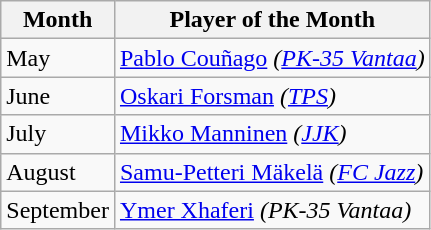<table class="wikitable">
<tr>
<th>Month</th>
<th>Player of the Month</th>
</tr>
<tr>
<td>May</td>
<td> <a href='#'>Pablo Couñago</a> <em>(<a href='#'>PK-35 Vantaa</a>)</em></td>
</tr>
<tr>
<td>June</td>
<td> <a href='#'>Oskari Forsman</a> <em>(<a href='#'>TPS</a>)</em></td>
</tr>
<tr>
<td>July</td>
<td> <a href='#'>Mikko Manninen</a> <em>(<a href='#'>JJK</a>)</em></td>
</tr>
<tr>
<td>August</td>
<td> <a href='#'>Samu-Petteri Mäkelä</a> <em>(<a href='#'>FC Jazz</a>)</em></td>
</tr>
<tr>
<td>September</td>
<td> <a href='#'>Ymer Xhaferi</a> <em>(PK-35 Vantaa)</em></td>
</tr>
</table>
